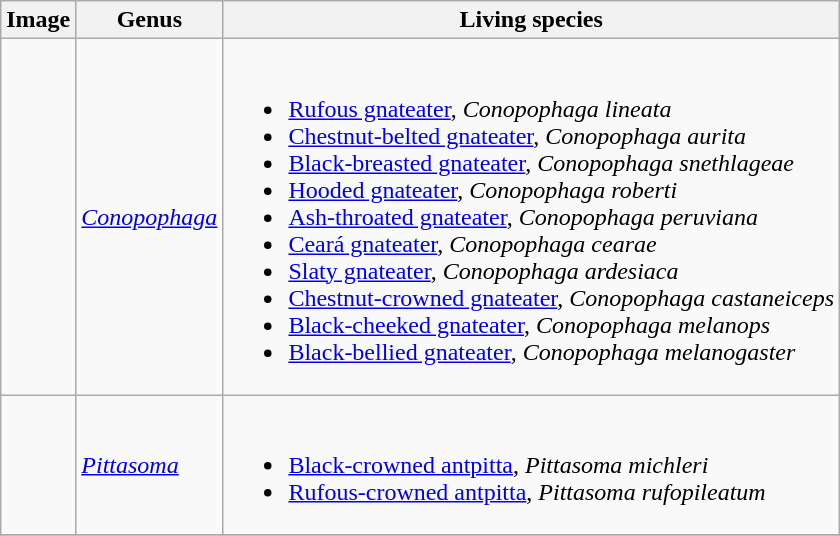<table class="wikitable">
<tr>
<th>Image</th>
<th>Genus</th>
<th>Living species</th>
</tr>
<tr>
<td></td>
<td><em><a href='#'>Conopophaga</a></em> </td>
<td><br><ul><li><a href='#'>Rufous gnateater</a>, <em>Conopophaga lineata</em></li><li><a href='#'>Chestnut-belted gnateater</a>, <em>Conopophaga aurita</em></li><li><a href='#'>Black-breasted gnateater</a>, <em>Conopophaga snethlageae</em></li><li><a href='#'>Hooded gnateater</a>, <em>Conopophaga roberti</em></li><li><a href='#'>Ash-throated gnateater</a>, <em>Conopophaga peruviana</em></li><li><a href='#'>Ceará gnateater</a>, <em>Conopophaga cearae</em></li><li><a href='#'>Slaty gnateater</a>, <em>Conopophaga ardesiaca</em></li><li><a href='#'>Chestnut-crowned gnateater</a>, <em>Conopophaga castaneiceps</em></li><li><a href='#'>Black-cheeked gnateater</a>, <em>Conopophaga melanops</em></li><li><a href='#'>Black-bellied gnateater</a>, <em>Conopophaga melanogaster</em></li></ul></td>
</tr>
<tr>
<td></td>
<td><em><a href='#'>Pittasoma</a></em> </td>
<td><br><ul><li><a href='#'>Black-crowned antpitta</a>, <em>Pittasoma michleri</em></li><li><a href='#'>Rufous-crowned antpitta</a>, <em>Pittasoma rufopileatum</em></li></ul></td>
</tr>
<tr>
</tr>
</table>
